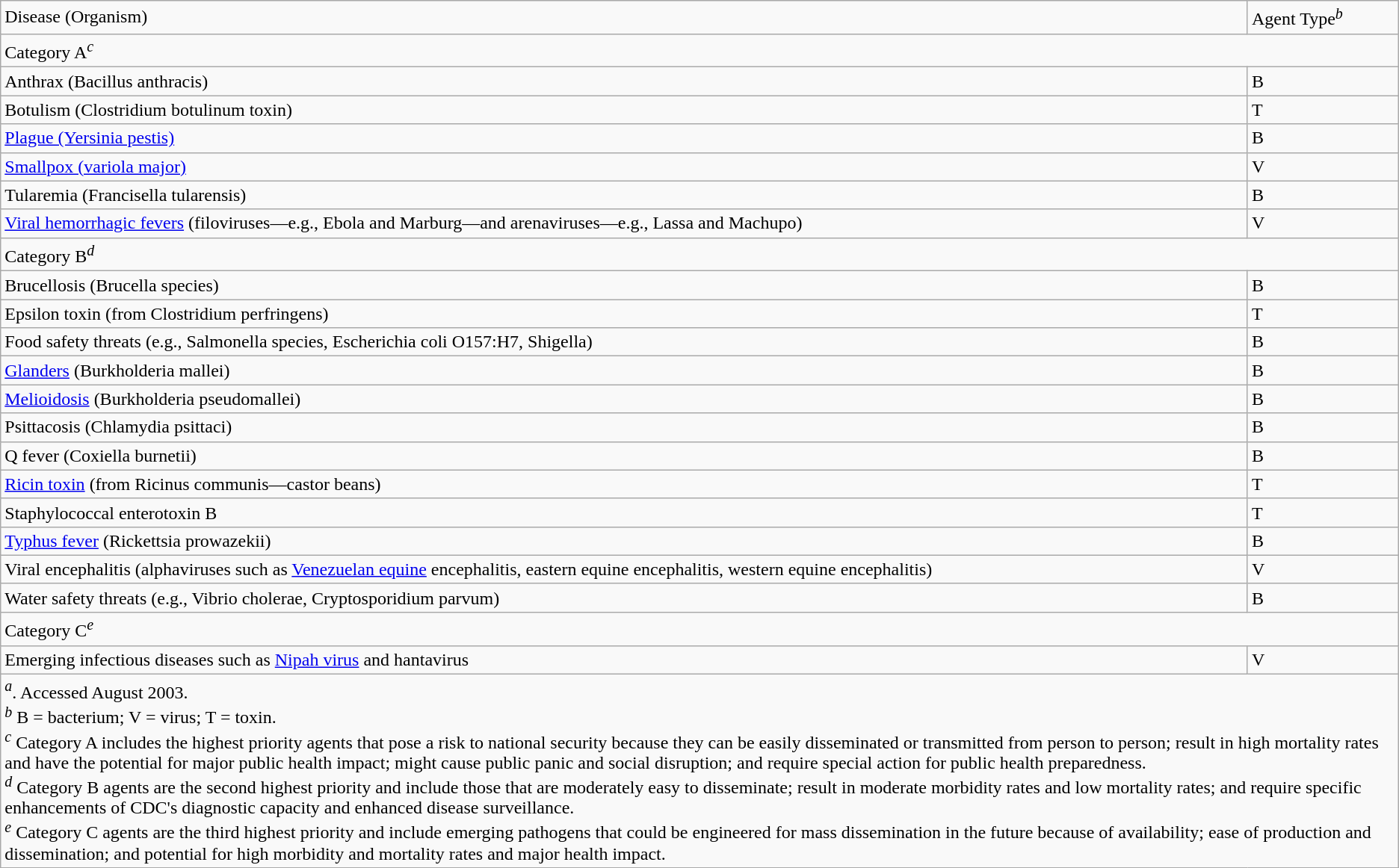<table class="wikitable">
<tr>
<td>Disease (Organism)</td>
<td>Agent Type<em><sup>b</sup></em></td>
</tr>
<tr>
<td colspan="2">Category A<em><sup>c</sup></em></td>
</tr>
<tr>
<td>Anthrax (Bacillus anthracis)</td>
<td>B</td>
</tr>
<tr>
<td>Botulism (Clostridium botulinum toxin)</td>
<td>T</td>
</tr>
<tr>
<td><a href='#'>Plague (Yersinia pestis)</a></td>
<td>B</td>
</tr>
<tr>
<td><a href='#'>Smallpox (variola major)</a></td>
<td>V</td>
</tr>
<tr>
<td>Tularemia (Francisella tularensis)</td>
<td>B</td>
</tr>
<tr>
<td><a href='#'>Viral hemorrhagic fevers</a> (filoviruses—e.g., Ebola and Marburg—and arenaviruses—e.g., Lassa and Machupo)</td>
<td>V</td>
</tr>
<tr>
<td colspan="2">Category B<em><sup>d</sup></em></td>
</tr>
<tr>
<td>Brucellosis (Brucella species)</td>
<td>B</td>
</tr>
<tr>
<td>Epsilon toxin (from Clostridium perfringens)</td>
<td>T</td>
</tr>
<tr>
<td>Food safety threats (e.g., Salmonella species, Escherichia coli O157:H7, Shigella)</td>
<td>B</td>
</tr>
<tr>
<td><a href='#'>Glanders</a> (Burkholderia mallei)</td>
<td>B</td>
</tr>
<tr>
<td><a href='#'>Melioidosis</a> (Burkholderia pseudomallei)</td>
<td>B</td>
</tr>
<tr>
<td>Psittacosis (Chlamydia psittaci)</td>
<td>B</td>
</tr>
<tr>
<td>Q fever (Coxiella burnetii)</td>
<td>B</td>
</tr>
<tr>
<td><a href='#'>Ricin toxin</a> (from Ricinus communis—castor beans)</td>
<td>T</td>
</tr>
<tr>
<td>Staphylococcal enterotoxin B</td>
<td>T</td>
</tr>
<tr>
<td><a href='#'>Typhus fever</a> (Rickettsia prowazekii)</td>
<td>B</td>
</tr>
<tr>
<td>Viral encephalitis (alphaviruses such as <a href='#'>Venezuelan equine</a> encephalitis, eastern equine encephalitis, western equine encephalitis)</td>
<td>V</td>
</tr>
<tr>
<td>Water safety threats (e.g., Vibrio cholerae, Cryptosporidium parvum)</td>
<td>B</td>
</tr>
<tr>
<td colspan="2">Category C<em><sup>e</sup></em></td>
</tr>
<tr>
<td>Emerging infectious diseases such as <a href='#'>Nipah virus</a> and hantavirus</td>
<td>V</td>
</tr>
<tr>
<td colspan="2"><em><sup>a</sup></em>. Accessed August 2003.<br><em><sup>b</sup></em> B = bacterium; V = virus; T = toxin.<br><em><sup>c</sup></em> Category A includes the highest priority agents that pose a risk to national security because they can be easily disseminated or transmitted from person to person; result in high mortality rates and have the potential for major public health impact; might cause public panic and social disruption; and require special action for public health preparedness.<br><em><sup>d</sup></em> Category B agents are the second highest priority and include those that are moderately easy to disseminate; result in moderate morbidity rates and low mortality rates; and require specific enhancements of CDC's diagnostic capacity and enhanced disease surveillance.<br><em><sup>e</sup></em> Category C agents are the third highest priority and include emerging pathogens that could be engineered for mass dissemination in the future because of availability; ease of production and dissemination; and potential for high morbidity and mortality rates and major health impact.</td>
</tr>
</table>
